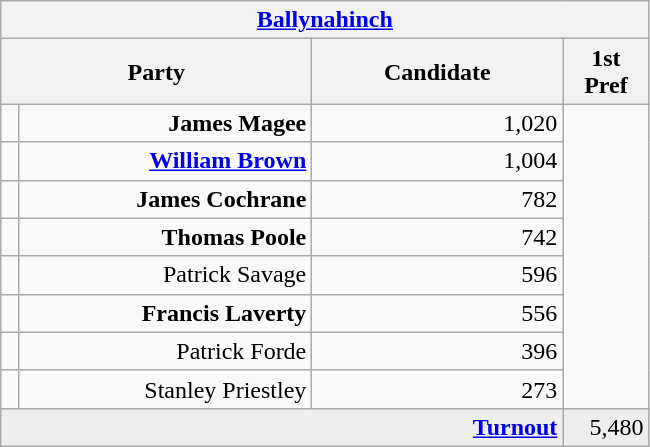<table class="wikitable">
<tr>
<th colspan="4" align="center"><a href='#'>Ballynahinch</a></th>
</tr>
<tr>
<th colspan="2" align="center" width=200>Party</th>
<th width=160>Candidate</th>
<th width=50>1st Pref</th>
</tr>
<tr>
<td></td>
<td align="right"><strong>James Magee</strong></td>
<td align="right">1,020</td>
</tr>
<tr>
<td></td>
<td align="right"><strong><a href='#'>William Brown</a></strong></td>
<td align="right">1,004</td>
</tr>
<tr>
<td></td>
<td align="right"><strong>James Cochrane</strong></td>
<td align="right">782</td>
</tr>
<tr>
<td></td>
<td align="right"><strong>Thomas Poole</strong></td>
<td align="right">742</td>
</tr>
<tr>
<td></td>
<td align="right">Patrick Savage</td>
<td align="right">596</td>
</tr>
<tr>
<td></td>
<td align="right"><strong>Francis Laverty</strong></td>
<td align="right">556</td>
</tr>
<tr>
<td></td>
<td align="right">Patrick Forde</td>
<td align="right">396</td>
</tr>
<tr>
<td></td>
<td align="right">Stanley Priestley</td>
<td align="right">273</td>
</tr>
<tr bgcolor="EEEEEE">
<td colspan=3 align="right"><strong><a href='#'>Turnout</a></strong></td>
<td align="right">5,480</td>
</tr>
</table>
